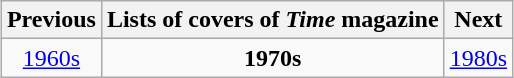<table class="wikitable" style="margin: 0 auto;">
<tr>
<th>Previous</th>
<th>Lists of covers of <em>Time</em> magazine</th>
<th>Next</th>
</tr>
<tr>
<td style="text-align:center;"><a href='#'>1960s</a></td>
<td style="text-align:center;"><strong>1970s</strong></td>
<td style="text-align:center;"><a href='#'>1980s</a></td>
</tr>
</table>
